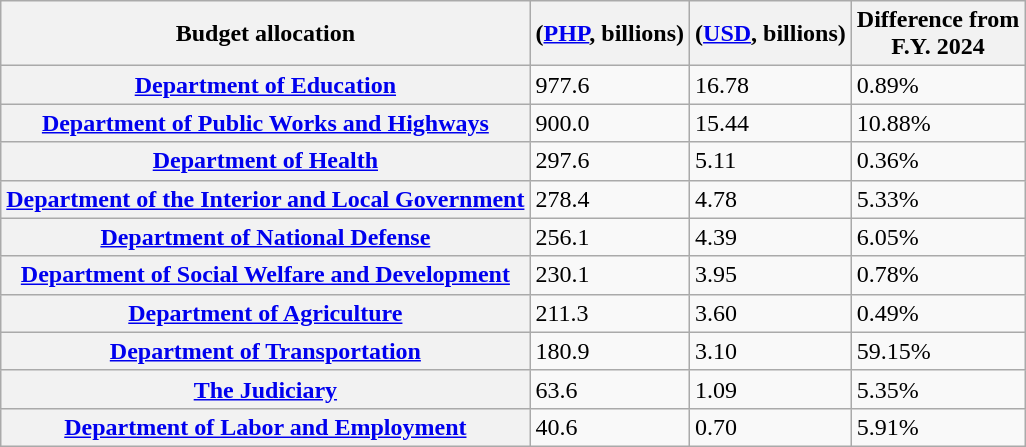<table class=wikitable>
<tr>
<th scope="col">Budget allocation</th>
<th scope="col">(<a href='#'>PHP</a>, billions)</th>
<th scope="col">(<a href='#'>USD</a>, billions)</th>
<th scope="col">Difference from<br>F.Y. 2024</th>
</tr>
<tr>
<th scope="row"><a href='#'>Department of Education</a></th>
<td>977.6</td>
<td>16.78</td>
<td> 0.89%</td>
</tr>
<tr>
<th scope="row"><a href='#'>Department of Public Works and Highways</a></th>
<td>900.0</td>
<td>15.44</td>
<td> 10.88%</td>
</tr>
<tr>
<th scope="row"><a href='#'>Department of Health</a></th>
<td>297.6</td>
<td>5.11</td>
<td> 0.36%</td>
</tr>
<tr>
<th scope="row"><a href='#'>Department of the Interior and Local Government</a></th>
<td>278.4</td>
<td>4.78</td>
<td> 5.33%</td>
</tr>
<tr>
<th scope="row"><a href='#'>Department of National Defense</a></th>
<td>256.1</td>
<td>4.39</td>
<td> 6.05%</td>
</tr>
<tr>
<th scope="row"><a href='#'>Department of Social Welfare and Development</a></th>
<td>230.1</td>
<td>3.95</td>
<td> 0.78%</td>
</tr>
<tr>
<th scope="row"><a href='#'>Department of Agriculture</a></th>
<td>211.3</td>
<td>3.60</td>
<td> 0.49%</td>
</tr>
<tr>
<th scope="row"><a href='#'>Department of Transportation</a></th>
<td>180.9</td>
<td>3.10</td>
<td> 59.15%</td>
</tr>
<tr>
<th scope="row"><a href='#'>The Judiciary</a></th>
<td>63.6</td>
<td>1.09</td>
<td> 5.35%</td>
</tr>
<tr>
<th scope="row"><a href='#'>Department of Labor and Employment</a></th>
<td>40.6</td>
<td>0.70</td>
<td> 5.91%</td>
</tr>
</table>
